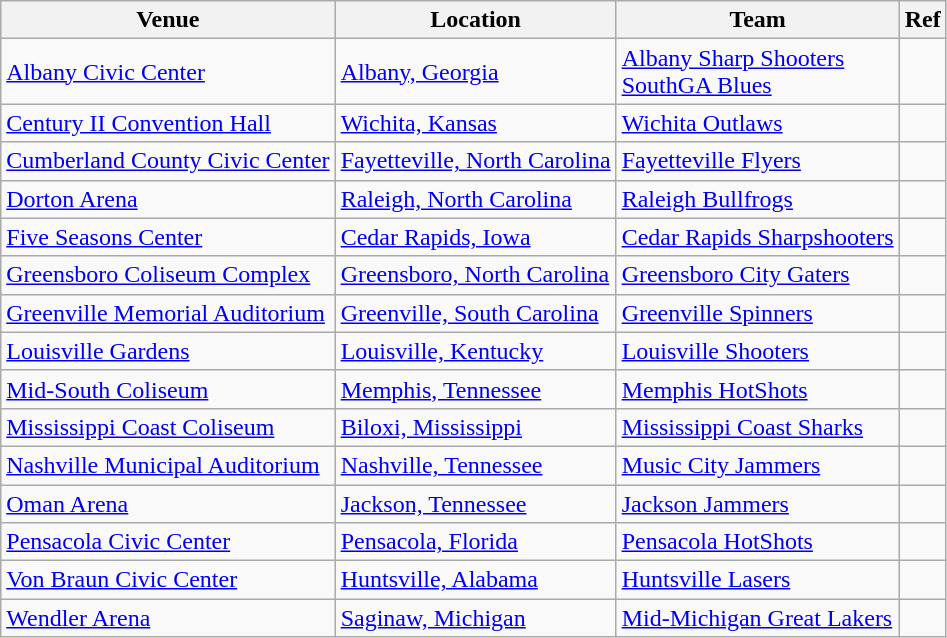<table class="wikitable">
<tr>
<th>Venue</th>
<th>Location</th>
<th>Team</th>
<th class="unsortable">Ref</th>
</tr>
<tr>
<td><a href='#'>Albany Civic Center</a><br></td>
<td><a href='#'>Albany, Georgia</a></td>
<td><a href='#'>Albany Sharp Shooters</a> <br><a href='#'>SouthGA Blues</a> </td>
<td></td>
</tr>
<tr>
<td><a href='#'>Century II Convention Hall</a></td>
<td><a href='#'>Wichita, Kansas</a></td>
<td><a href='#'>Wichita Outlaws</a></td>
<td></td>
</tr>
<tr>
<td><a href='#'>Cumberland County Civic Center</a></td>
<td><a href='#'>Fayetteville, North Carolina</a></td>
<td><a href='#'>Fayetteville Flyers</a></td>
<td></td>
</tr>
<tr>
<td><a href='#'>Dorton Arena</a></td>
<td><a href='#'>Raleigh, North Carolina</a></td>
<td><a href='#'>Raleigh Bullfrogs</a></td>
<td></td>
</tr>
<tr>
<td><a href='#'>Five Seasons Center</a></td>
<td><a href='#'>Cedar Rapids, Iowa</a></td>
<td><a href='#'>Cedar Rapids Sharpshooters</a></td>
<td></td>
</tr>
<tr>
<td><a href='#'>Greensboro Coliseum Complex</a></td>
<td><a href='#'>Greensboro, North Carolina</a></td>
<td><a href='#'>Greensboro City Gaters</a></td>
<td></td>
</tr>
<tr>
<td><a href='#'>Greenville Memorial Auditorium</a></td>
<td><a href='#'>Greenville, South Carolina</a></td>
<td><a href='#'>Greenville Spinners</a></td>
<td></td>
</tr>
<tr>
<td><a href='#'>Louisville Gardens</a></td>
<td><a href='#'>Louisville, Kentucky</a></td>
<td><a href='#'>Louisville Shooters</a></td>
<td></td>
</tr>
<tr>
<td><a href='#'>Mid-South Coliseum</a></td>
<td><a href='#'>Memphis, Tennessee</a></td>
<td><a href='#'>Memphis HotShots</a></td>
<td></td>
</tr>
<tr>
<td><a href='#'>Mississippi Coast Coliseum</a></td>
<td><a href='#'>Biloxi, Mississippi</a></td>
<td><a href='#'>Mississippi Coast Sharks</a></td>
<td></td>
</tr>
<tr>
<td><a href='#'>Nashville Municipal Auditorium</a></td>
<td><a href='#'>Nashville, Tennessee</a></td>
<td><a href='#'>Music City Jammers</a></td>
<td></td>
</tr>
<tr>
<td><a href='#'>Oman Arena</a></td>
<td><a href='#'>Jackson, Tennessee</a></td>
<td><a href='#'>Jackson Jammers</a></td>
<td></td>
</tr>
<tr>
<td><a href='#'>Pensacola Civic Center</a></td>
<td><a href='#'>Pensacola, Florida</a></td>
<td><a href='#'>Pensacola HotShots</a></td>
<td></td>
</tr>
<tr>
<td><a href='#'>Von Braun Civic Center</a></td>
<td><a href='#'>Huntsville, Alabama</a></td>
<td><a href='#'>Huntsville Lasers</a></td>
<td></td>
</tr>
<tr>
<td><a href='#'>Wendler Arena</a></td>
<td><a href='#'>Saginaw, Michigan</a></td>
<td><a href='#'>Mid-Michigan Great Lakers</a></td>
<td></td>
</tr>
</table>
